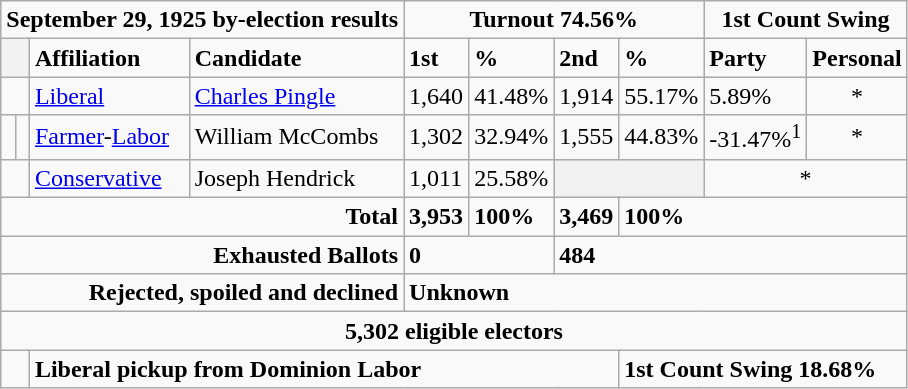<table class="wikitable">
<tr>
<td colspan=4 align="center"><strong>September 29, 1925 by-election results</strong></td>
<td colspan=4 align=center><strong>Turnout 74.56%</strong></td>
<td colspan=2 align=center><strong>1st Count Swing</strong></td>
</tr>
<tr>
<th colspan=2 style="width: 10px;"></th>
<td><strong>Affiliation</strong></td>
<td><strong>Candidate</strong></td>
<td><strong>1st</strong></td>
<td><strong>%</strong></td>
<td><strong>2nd</strong></td>
<td><strong>%</strong></td>
<td><strong>Party</strong></td>
<td><strong>Personal</strong></td>
</tr>
<tr>
<td colspan=2 ></td>
<td><a href='#'>Liberal</a></td>
<td><a href='#'>Charles Pingle</a></td>
<td>1,640</td>
<td>41.48%</td>
<td>1,914</td>
<td>55.17%</td>
<td>5.89%</td>
<td align=center>*</td>
</tr>
<tr>
<td></td>
<td></td>
<td><a href='#'>Farmer</a>-<a href='#'>Labor</a></td>
<td>William McCombs</td>
<td>1,302</td>
<td>32.94%</td>
<td>1,555</td>
<td>44.83%</td>
<td>-31.47%<sup>1</sup></td>
<td align=center>*</td>
</tr>
<tr>
<td colspan=2 ></td>
<td><a href='#'>Conservative</a></td>
<td>Joseph Hendrick</td>
<td>1,011</td>
<td>25.58%</td>
<td colspan=2 bgcolor="#F2F2F2"></td>
<td colspan=2 align=center>*</td>
</tr>
<tr>
<td colspan=4 align="right"><strong>Total</strong></td>
<td><strong>3,953</strong></td>
<td><strong>100%</strong></td>
<td><strong>3,469</strong></td>
<td colspan=3><strong>100%</strong></td>
</tr>
<tr>
<td align="right" colspan=4><strong>Exhausted Ballots</strong></td>
<td colspan=2><strong>0</strong></td>
<td colspan=4><strong>484</strong></td>
</tr>
<tr>
<td colspan=4 align="right"><strong>Rejected, spoiled and declined</strong></td>
<td colspan=6><strong>Unknown</strong></td>
</tr>
<tr>
<td align=center colspan=10><strong>5,302 eligible electors</strong></td>
</tr>
<tr>
<td colspan=2 ></td>
<td colspan=5><strong>Liberal pickup from Dominion Labor</strong></td>
<td colspan=3><strong>1st Count Swing 18.68%</strong></td>
</tr>
</table>
